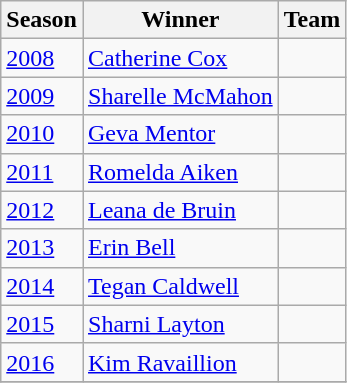<table class="wikitable collapsible">
<tr>
<th>Season</th>
<th>Winner</th>
<th>Team</th>
</tr>
<tr>
<td><a href='#'>2008</a></td>
<td> <a href='#'>Catherine Cox</a></td>
<td></td>
</tr>
<tr>
<td><a href='#'>2009</a></td>
<td> <a href='#'>Sharelle McMahon</a></td>
<td></td>
</tr>
<tr>
<td><a href='#'>2010</a></td>
<td> <a href='#'>Geva Mentor</a></td>
<td></td>
</tr>
<tr>
<td><a href='#'>2011</a></td>
<td> <a href='#'>Romelda Aiken</a></td>
<td></td>
</tr>
<tr>
<td><a href='#'>2012</a></td>
<td> <a href='#'>Leana de Bruin</a></td>
<td></td>
</tr>
<tr>
<td><a href='#'>2013</a></td>
<td> <a href='#'>Erin Bell</a></td>
<td></td>
</tr>
<tr>
<td><a href='#'>2014</a></td>
<td> <a href='#'>Tegan Caldwell</a></td>
<td></td>
</tr>
<tr>
<td><a href='#'>2015</a></td>
<td> <a href='#'>Sharni Layton</a> <em></em></td>
<td></td>
</tr>
<tr>
<td><a href='#'>2016</a></td>
<td> <a href='#'>Kim Ravaillion</a>  <em></em></td>
<td></td>
</tr>
<tr>
</tr>
</table>
